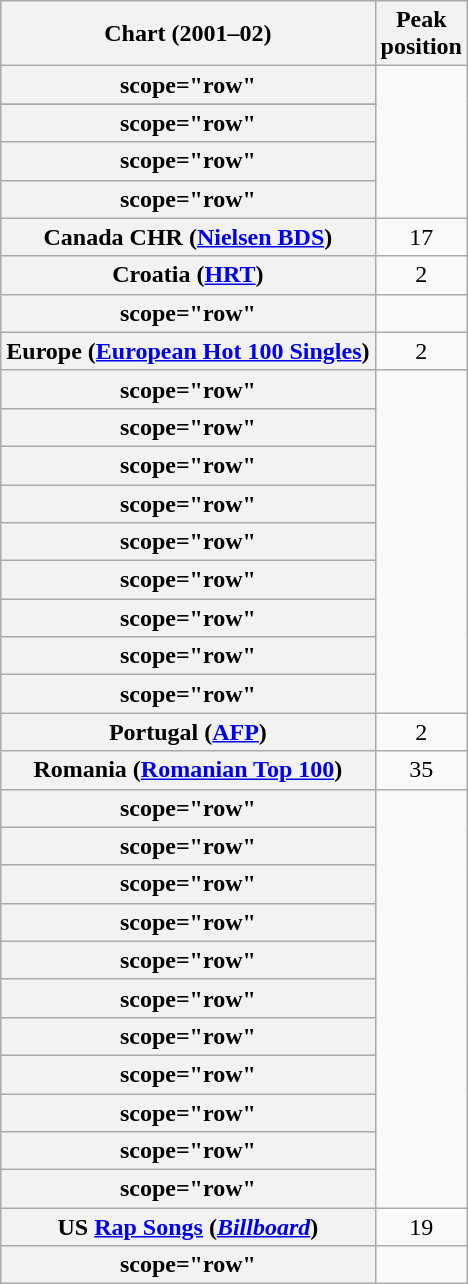<table class="wikitable sortable plainrowheaders" style="text-align:center;">
<tr>
<th scope="col">Chart (2001–02)</th>
<th scope="col">Peak<br>position</th>
</tr>
<tr>
<th>scope="row"</th>
</tr>
<tr>
</tr>
<tr>
<th>scope="row"</th>
</tr>
<tr>
<th>scope="row"</th>
</tr>
<tr>
<th>scope="row"</th>
</tr>
<tr>
<th scope="row">Canada CHR (<a href='#'>Nielsen BDS</a>)</th>
<td>17</td>
</tr>
<tr>
<th scope="row">Croatia (<a href='#'>HRT</a>)</th>
<td align="center">2</td>
</tr>
<tr>
<th>scope="row"</th>
</tr>
<tr>
<th scope="row">Europe (<a href='#'>European Hot 100 Singles</a>)</th>
<td align="center">2</td>
</tr>
<tr>
<th>scope="row"</th>
</tr>
<tr>
<th>scope="row"</th>
</tr>
<tr>
<th>scope="row"</th>
</tr>
<tr>
<th>scope="row"</th>
</tr>
<tr>
<th>scope="row"</th>
</tr>
<tr>
<th>scope="row"</th>
</tr>
<tr>
<th>scope="row"</th>
</tr>
<tr>
<th>scope="row"</th>
</tr>
<tr>
<th>scope="row"</th>
</tr>
<tr>
<th scope="row">Portugal (<a href='#'>AFP</a>)</th>
<td align="center">2</td>
</tr>
<tr>
<th scope="row">Romania (<a href='#'>Romanian Top 100</a>)</th>
<td>35</td>
</tr>
<tr>
<th>scope="row"</th>
</tr>
<tr>
<th>scope="row"</th>
</tr>
<tr>
<th>scope="row"</th>
</tr>
<tr>
<th>scope="row"</th>
</tr>
<tr>
<th>scope="row"</th>
</tr>
<tr>
<th>scope="row"</th>
</tr>
<tr>
<th>scope="row"</th>
</tr>
<tr>
<th>scope="row"</th>
</tr>
<tr>
<th>scope="row"</th>
</tr>
<tr>
<th>scope="row"</th>
</tr>
<tr>
<th>scope="row"</th>
</tr>
<tr>
<th scope="row">US <a href='#'>Rap Songs</a> (<em><a href='#'>Billboard</a></em>)</th>
<td>19</td>
</tr>
<tr>
<th>scope="row"</th>
</tr>
</table>
